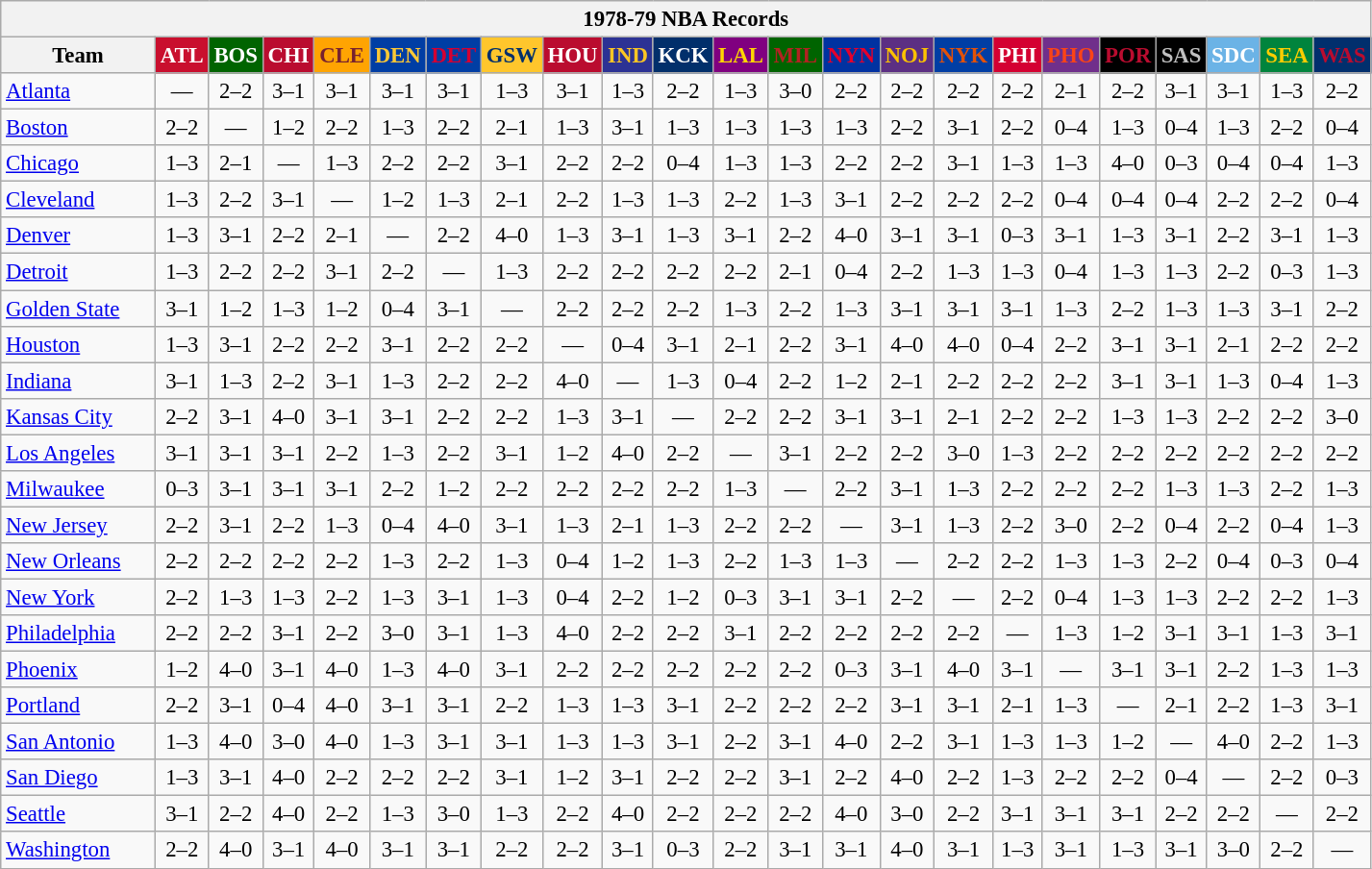<table class="wikitable" style="font-size:95%; text-align:center;">
<tr>
<th colspan=23>1978-79 NBA Records</th>
</tr>
<tr>
<th width=100>Team</th>
<th style="background:#C90F2E;color:#FFFFFF;width=35">ATL</th>
<th style="background:#006400;color:#FFFFFF;width=35">BOS</th>
<th style="background:#BA0C2F;color:#FFFFFF;width=35">CHI</th>
<th style="background:#FFA402;color:#77222F;width=35">CLE</th>
<th style="background:#003EA4;color:#FDC835;width=35">DEN</th>
<th style="background:#003EA4;color:#D50032;width=35">DET</th>
<th style="background:#FFC62C;color:#012F6B;width=35">GSW</th>
<th style="background:#BA0C2F;color:#FFFFFF;width=35">HOU</th>
<th style="background:#2C3294;color:#FCC624;width=35">IND</th>
<th style="background:#012F6B;color:#FFFFFF;width=35">KCK</th>
<th style="background:#800080;color:#FFD700;width=35">LAL</th>
<th style="background:#006400;color:#B22222;width=35">MIL</th>
<th style="background:#0032A1;color:#E5002B;width=35">NYN</th>
<th style="background:#5C2F83;color:#FCC200;width=35">NOJ</th>
<th style="background:#003EA4;color:#E35208;width=35">NYK</th>
<th style="background:#D40032;color:#FFFFFF;width=35">PHI</th>
<th style="background:#702F8B;color:#FA4417;width=35">PHO</th>
<th style="background:#000000;color:#BA0C2F;width=35">POR</th>
<th style="background:#000000;color:#C0C0C0;width=35">SAS</th>
<th style="background:#6BB3E6;color:#FFFFFF;width=35">SDC</th>
<th style="background:#00843D;color:#FFCD01;width=35">SEA</th>
<th style="background:#012F6D;color:#BA0C2F;width=35">WAS</th>
</tr>
<tr>
<td style="text-align:left;"><a href='#'>Atlanta</a></td>
<td>—</td>
<td>2–2</td>
<td>3–1</td>
<td>3–1</td>
<td>3–1</td>
<td>3–1</td>
<td>1–3</td>
<td>3–1</td>
<td>1–3</td>
<td>2–2</td>
<td>1–3</td>
<td>3–0</td>
<td>2–2</td>
<td>2–2</td>
<td>2–2</td>
<td>2–2</td>
<td>2–1</td>
<td>2–2</td>
<td>3–1</td>
<td>3–1</td>
<td>1–3</td>
<td>2–2</td>
</tr>
<tr>
<td style="text-align:left;"><a href='#'>Boston</a></td>
<td>2–2</td>
<td>—</td>
<td>1–2</td>
<td>2–2</td>
<td>1–3</td>
<td>2–2</td>
<td>2–1</td>
<td>1–3</td>
<td>3–1</td>
<td>1–3</td>
<td>1–3</td>
<td>1–3</td>
<td>1–3</td>
<td>2–2</td>
<td>3–1</td>
<td>2–2</td>
<td>0–4</td>
<td>1–3</td>
<td>0–4</td>
<td>1–3</td>
<td>2–2</td>
<td>0–4</td>
</tr>
<tr>
<td style="text-align:left;"><a href='#'>Chicago</a></td>
<td>1–3</td>
<td>2–1</td>
<td>—</td>
<td>1–3</td>
<td>2–2</td>
<td>2–2</td>
<td>3–1</td>
<td>2–2</td>
<td>2–2</td>
<td>0–4</td>
<td>1–3</td>
<td>1–3</td>
<td>2–2</td>
<td>2–2</td>
<td>3–1</td>
<td>1–3</td>
<td>1–3</td>
<td>4–0</td>
<td>0–3</td>
<td>0–4</td>
<td>0–4</td>
<td>1–3</td>
</tr>
<tr>
<td style="text-align:left;"><a href='#'>Cleveland</a></td>
<td>1–3</td>
<td>2–2</td>
<td>3–1</td>
<td>—</td>
<td>1–2</td>
<td>1–3</td>
<td>2–1</td>
<td>2–2</td>
<td>1–3</td>
<td>1–3</td>
<td>2–2</td>
<td>1–3</td>
<td>3–1</td>
<td>2–2</td>
<td>2–2</td>
<td>2–2</td>
<td>0–4</td>
<td>0–4</td>
<td>0–4</td>
<td>2–2</td>
<td>2–2</td>
<td>0–4</td>
</tr>
<tr>
<td style="text-align:left;"><a href='#'>Denver</a></td>
<td>1–3</td>
<td>3–1</td>
<td>2–2</td>
<td>2–1</td>
<td>—</td>
<td>2–2</td>
<td>4–0</td>
<td>1–3</td>
<td>3–1</td>
<td>1–3</td>
<td>3–1</td>
<td>2–2</td>
<td>4–0</td>
<td>3–1</td>
<td>3–1</td>
<td>0–3</td>
<td>3–1</td>
<td>1–3</td>
<td>3–1</td>
<td>2–2</td>
<td>3–1</td>
<td>1–3</td>
</tr>
<tr>
<td style="text-align:left;"><a href='#'>Detroit</a></td>
<td>1–3</td>
<td>2–2</td>
<td>2–2</td>
<td>3–1</td>
<td>2–2</td>
<td>—</td>
<td>1–3</td>
<td>2–2</td>
<td>2–2</td>
<td>2–2</td>
<td>2–2</td>
<td>2–1</td>
<td>0–4</td>
<td>2–2</td>
<td>1–3</td>
<td>1–3</td>
<td>0–4</td>
<td>1–3</td>
<td>1–3</td>
<td>2–2</td>
<td>0–3</td>
<td>1–3</td>
</tr>
<tr>
<td style="text-align:left;"><a href='#'>Golden State</a></td>
<td>3–1</td>
<td>1–2</td>
<td>1–3</td>
<td>1–2</td>
<td>0–4</td>
<td>3–1</td>
<td>—</td>
<td>2–2</td>
<td>2–2</td>
<td>2–2</td>
<td>1–3</td>
<td>2–2</td>
<td>1–3</td>
<td>3–1</td>
<td>3–1</td>
<td>3–1</td>
<td>1–3</td>
<td>2–2</td>
<td>1–3</td>
<td>1–3</td>
<td>3–1</td>
<td>2–2</td>
</tr>
<tr>
<td style="text-align:left;"><a href='#'>Houston</a></td>
<td>1–3</td>
<td>3–1</td>
<td>2–2</td>
<td>2–2</td>
<td>3–1</td>
<td>2–2</td>
<td>2–2</td>
<td>—</td>
<td>0–4</td>
<td>3–1</td>
<td>2–1</td>
<td>2–2</td>
<td>3–1</td>
<td>4–0</td>
<td>4–0</td>
<td>0–4</td>
<td>2–2</td>
<td>3–1</td>
<td>3–1</td>
<td>2–1</td>
<td>2–2</td>
<td>2–2</td>
</tr>
<tr>
<td style="text-align:left;"><a href='#'>Indiana</a></td>
<td>3–1</td>
<td>1–3</td>
<td>2–2</td>
<td>3–1</td>
<td>1–3</td>
<td>2–2</td>
<td>2–2</td>
<td>4–0</td>
<td>—</td>
<td>1–3</td>
<td>0–4</td>
<td>2–2</td>
<td>1–2</td>
<td>2–1</td>
<td>2–2</td>
<td>2–2</td>
<td>2–2</td>
<td>3–1</td>
<td>3–1</td>
<td>1–3</td>
<td>0–4</td>
<td>1–3</td>
</tr>
<tr>
<td style="text-align:left;"><a href='#'>Kansas City</a></td>
<td>2–2</td>
<td>3–1</td>
<td>4–0</td>
<td>3–1</td>
<td>3–1</td>
<td>2–2</td>
<td>2–2</td>
<td>1–3</td>
<td>3–1</td>
<td>—</td>
<td>2–2</td>
<td>2–2</td>
<td>3–1</td>
<td>3–1</td>
<td>2–1</td>
<td>2–2</td>
<td>2–2</td>
<td>1–3</td>
<td>1–3</td>
<td>2–2</td>
<td>2–2</td>
<td>3–0</td>
</tr>
<tr>
<td style="text-align:left;"><a href='#'>Los Angeles</a></td>
<td>3–1</td>
<td>3–1</td>
<td>3–1</td>
<td>2–2</td>
<td>1–3</td>
<td>2–2</td>
<td>3–1</td>
<td>1–2</td>
<td>4–0</td>
<td>2–2</td>
<td>—</td>
<td>3–1</td>
<td>2–2</td>
<td>2–2</td>
<td>3–0</td>
<td>1–3</td>
<td>2–2</td>
<td>2–2</td>
<td>2–2</td>
<td>2–2</td>
<td>2–2</td>
<td>2–2</td>
</tr>
<tr>
<td style="text-align:left;"><a href='#'>Milwaukee</a></td>
<td>0–3</td>
<td>3–1</td>
<td>3–1</td>
<td>3–1</td>
<td>2–2</td>
<td>1–2</td>
<td>2–2</td>
<td>2–2</td>
<td>2–2</td>
<td>2–2</td>
<td>1–3</td>
<td>—</td>
<td>2–2</td>
<td>3–1</td>
<td>1–3</td>
<td>2–2</td>
<td>2–2</td>
<td>2–2</td>
<td>1–3</td>
<td>1–3</td>
<td>2–2</td>
<td>1–3</td>
</tr>
<tr>
<td style="text-align:left;"><a href='#'>New Jersey</a></td>
<td>2–2</td>
<td>3–1</td>
<td>2–2</td>
<td>1–3</td>
<td>0–4</td>
<td>4–0</td>
<td>3–1</td>
<td>1–3</td>
<td>2–1</td>
<td>1–3</td>
<td>2–2</td>
<td>2–2</td>
<td>—</td>
<td>3–1</td>
<td>1–3</td>
<td>2–2</td>
<td>3–0</td>
<td>2–2</td>
<td>0–4</td>
<td>2–2</td>
<td>0–4</td>
<td>1–3</td>
</tr>
<tr>
<td style="text-align:left;"><a href='#'>New Orleans</a></td>
<td>2–2</td>
<td>2–2</td>
<td>2–2</td>
<td>2–2</td>
<td>1–3</td>
<td>2–2</td>
<td>1–3</td>
<td>0–4</td>
<td>1–2</td>
<td>1–3</td>
<td>2–2</td>
<td>1–3</td>
<td>1–3</td>
<td>—</td>
<td>2–2</td>
<td>2–2</td>
<td>1–3</td>
<td>1–3</td>
<td>2–2</td>
<td>0–4</td>
<td>0–3</td>
<td>0–4</td>
</tr>
<tr>
<td style="text-align:left;"><a href='#'>New York</a></td>
<td>2–2</td>
<td>1–3</td>
<td>1–3</td>
<td>2–2</td>
<td>1–3</td>
<td>3–1</td>
<td>1–3</td>
<td>0–4</td>
<td>2–2</td>
<td>1–2</td>
<td>0–3</td>
<td>3–1</td>
<td>3–1</td>
<td>2–2</td>
<td>—</td>
<td>2–2</td>
<td>0–4</td>
<td>1–3</td>
<td>1–3</td>
<td>2–2</td>
<td>2–2</td>
<td>1–3</td>
</tr>
<tr>
<td style="text-align:left;"><a href='#'>Philadelphia</a></td>
<td>2–2</td>
<td>2–2</td>
<td>3–1</td>
<td>2–2</td>
<td>3–0</td>
<td>3–1</td>
<td>1–3</td>
<td>4–0</td>
<td>2–2</td>
<td>2–2</td>
<td>3–1</td>
<td>2–2</td>
<td>2–2</td>
<td>2–2</td>
<td>2–2</td>
<td>—</td>
<td>1–3</td>
<td>1–2</td>
<td>3–1</td>
<td>3–1</td>
<td>1–3</td>
<td>3–1</td>
</tr>
<tr>
<td style="text-align:left;"><a href='#'>Phoenix</a></td>
<td>1–2</td>
<td>4–0</td>
<td>3–1</td>
<td>4–0</td>
<td>1–3</td>
<td>4–0</td>
<td>3–1</td>
<td>2–2</td>
<td>2–2</td>
<td>2–2</td>
<td>2–2</td>
<td>2–2</td>
<td>0–3</td>
<td>3–1</td>
<td>4–0</td>
<td>3–1</td>
<td>—</td>
<td>3–1</td>
<td>3–1</td>
<td>2–2</td>
<td>1–3</td>
<td>1–3</td>
</tr>
<tr>
<td style="text-align:left;"><a href='#'>Portland</a></td>
<td>2–2</td>
<td>3–1</td>
<td>0–4</td>
<td>4–0</td>
<td>3–1</td>
<td>3–1</td>
<td>2–2</td>
<td>1–3</td>
<td>1–3</td>
<td>3–1</td>
<td>2–2</td>
<td>2–2</td>
<td>2–2</td>
<td>3–1</td>
<td>3–1</td>
<td>2–1</td>
<td>1–3</td>
<td>—</td>
<td>2–1</td>
<td>2–2</td>
<td>1–3</td>
<td>3–1</td>
</tr>
<tr>
<td style="text-align:left;"><a href='#'>San Antonio</a></td>
<td>1–3</td>
<td>4–0</td>
<td>3–0</td>
<td>4–0</td>
<td>1–3</td>
<td>3–1</td>
<td>3–1</td>
<td>1–3</td>
<td>1–3</td>
<td>3–1</td>
<td>2–2</td>
<td>3–1</td>
<td>4–0</td>
<td>2–2</td>
<td>3–1</td>
<td>1–3</td>
<td>1–3</td>
<td>1–2</td>
<td>—</td>
<td>4–0</td>
<td>2–2</td>
<td>1–3</td>
</tr>
<tr>
<td style="text-align:left;"><a href='#'>San Diego</a></td>
<td>1–3</td>
<td>3–1</td>
<td>4–0</td>
<td>2–2</td>
<td>2–2</td>
<td>2–2</td>
<td>3–1</td>
<td>1–2</td>
<td>3–1</td>
<td>2–2</td>
<td>2–2</td>
<td>3–1</td>
<td>2–2</td>
<td>4–0</td>
<td>2–2</td>
<td>1–3</td>
<td>2–2</td>
<td>2–2</td>
<td>0–4</td>
<td>—</td>
<td>2–2</td>
<td>0–3</td>
</tr>
<tr>
<td style="text-align:left;"><a href='#'>Seattle</a></td>
<td>3–1</td>
<td>2–2</td>
<td>4–0</td>
<td>2–2</td>
<td>1–3</td>
<td>3–0</td>
<td>1–3</td>
<td>2–2</td>
<td>4–0</td>
<td>2–2</td>
<td>2–2</td>
<td>2–2</td>
<td>4–0</td>
<td>3–0</td>
<td>2–2</td>
<td>3–1</td>
<td>3–1</td>
<td>3–1</td>
<td>2–2</td>
<td>2–2</td>
<td>—</td>
<td>2–2</td>
</tr>
<tr>
<td style="text-align:left;"><a href='#'>Washington</a></td>
<td>2–2</td>
<td>4–0</td>
<td>3–1</td>
<td>4–0</td>
<td>3–1</td>
<td>3–1</td>
<td>2–2</td>
<td>2–2</td>
<td>3–1</td>
<td>0–3</td>
<td>2–2</td>
<td>3–1</td>
<td>3–1</td>
<td>4–0</td>
<td>3–1</td>
<td>1–3</td>
<td>3–1</td>
<td>1–3</td>
<td>3–1</td>
<td>3–0</td>
<td>2–2</td>
<td>—</td>
</tr>
</table>
